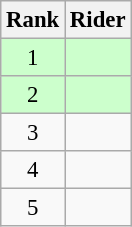<table class="wikitable" style="font-size:95%" style="width:25em;">
<tr>
<th>Rank</th>
<th>Rider</th>
</tr>
<tr bgcolor=ccffcc>
<td align=center>1</td>
<td></td>
</tr>
<tr bgcolor=ccffcc>
<td align=center>2</td>
<td></td>
</tr>
<tr>
<td align=center>3</td>
<td></td>
</tr>
<tr>
<td align=center>4</td>
<td></td>
</tr>
<tr>
<td align=center>5</td>
<td></td>
</tr>
</table>
